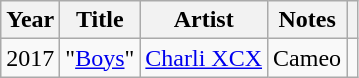<table class="wikitable">
<tr>
<th>Year</th>
<th>Title</th>
<th>Artist</th>
<th>Notes</th>
<th></th>
</tr>
<tr>
<td>2017</td>
<td>"<a href='#'>Boys</a>"</td>
<td><a href='#'>Charli XCX</a></td>
<td>Cameo</td>
<td></td>
</tr>
</table>
